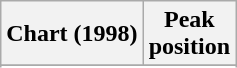<table class="wikitable sortable plainrowheaders" style="text-align:center">
<tr>
<th scope="col">Chart (1998)</th>
<th scope="col">Peak<br>position</th>
</tr>
<tr>
</tr>
<tr>
</tr>
</table>
